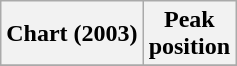<table class="wikitable plainrowheaders sortable" style="text-align:center;">
<tr>
<th scope="col">Chart (2003)</th>
<th scope="col">Peak<br>position</th>
</tr>
<tr>
</tr>
</table>
